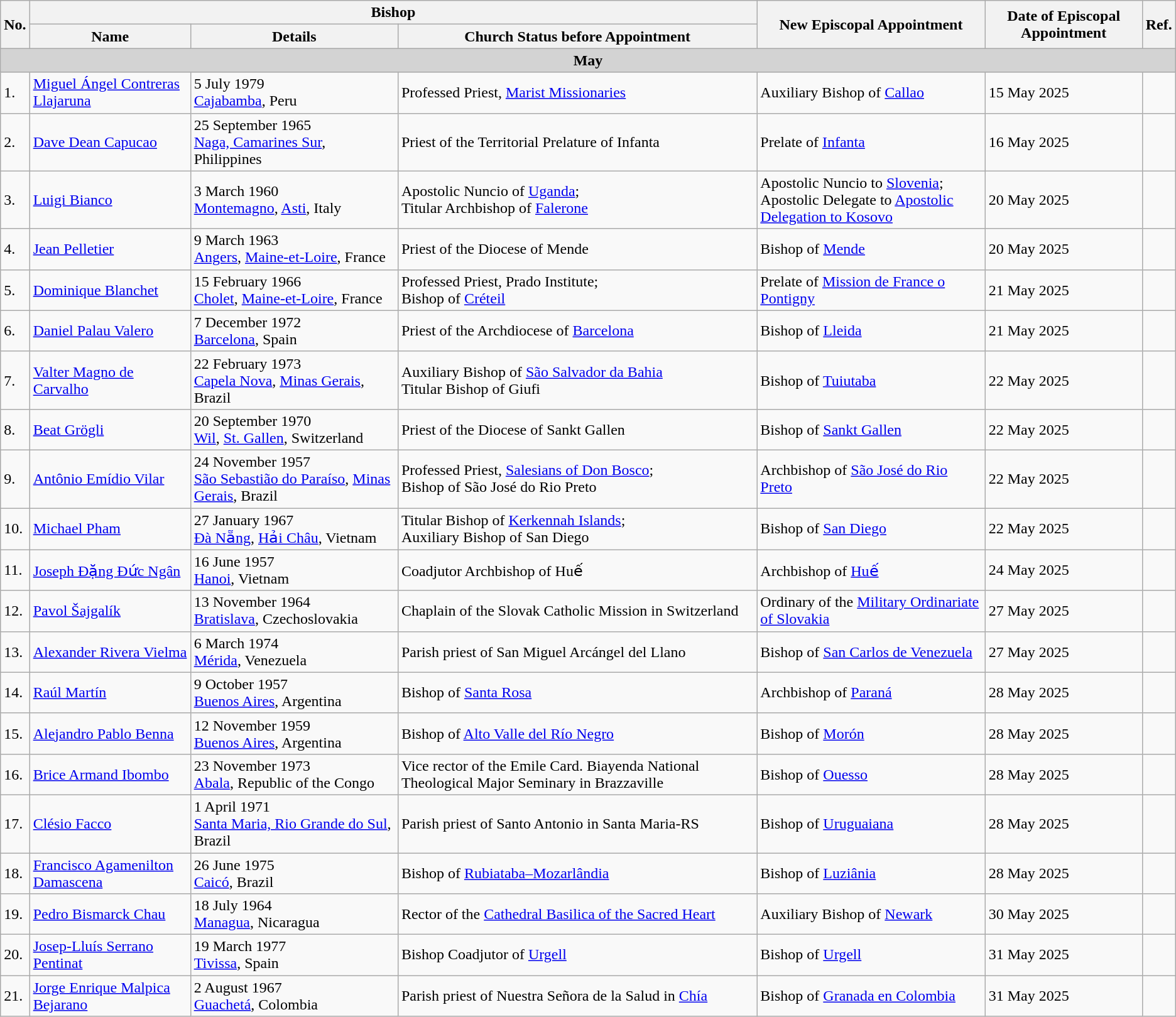<table class="wikitable">
<tr>
<th rowspan="2">No.</th>
<th colspan="3">Bishop</th>
<th rowspan="2">New Episcopal Appointment</th>
<th rowspan="2">Date of Episcopal Appointment</th>
<th rowspan="2">Ref.</th>
</tr>
<tr>
<th>Name</th>
<th>Details</th>
<th>Church Status before Appointment</th>
</tr>
<tr id="May">
<td colspan="7" align=center style="background:lightgray;white-space:nowrap"><strong>May</strong></td>
</tr>
<tr>
<td>1.</td>
<td><a href='#'>Miguel Ángel Contreras Llajaruna</a></td>
<td>5 July 1979 <br><a href='#'>Cajabamba</a>, Peru</td>
<td>Professed Priest, <a href='#'>Marist Missionaries</a></td>
<td>Auxiliary Bishop of <a href='#'>Callao</a></td>
<td>15 May 2025</td>
<td></td>
</tr>
<tr>
<td>2.</td>
<td><a href='#'>Dave Dean Capucao</a></td>
<td>25 September 1965 <br><a href='#'>Naga, Camarines Sur</a>, Philippines</td>
<td>Priest of the Territorial Prelature of Infanta</td>
<td>Prelate of <a href='#'>Infanta</a></td>
<td>16 May 2025</td>
<td></td>
</tr>
<tr>
<td>3.</td>
<td><a href='#'>Luigi Bianco</a></td>
<td>3 March 1960 <br><a href='#'>Montemagno</a>, <a href='#'>Asti</a>, Italy</td>
<td>Apostolic Nuncio of <a href='#'>Uganda</a>;<br>Titular Archbishop of <a href='#'>Falerone</a></td>
<td>Apostolic Nuncio to <a href='#'>Slovenia</a>;<br>Apostolic Delegate to <a href='#'>Apostolic Delegation to Kosovo</a></td>
<td>20 May 2025</td>
<td></td>
</tr>
<tr>
<td>4.</td>
<td><a href='#'>Jean Pelletier</a></td>
<td>9 March 1963 <br><a href='#'>Angers</a>, <a href='#'>Maine-et-Loire</a>, France</td>
<td>Priest of the Diocese of Mende</td>
<td>Bishop of <a href='#'>Mende</a></td>
<td>20 May 2025</td>
<td></td>
</tr>
<tr>
<td>5.</td>
<td><a href='#'>Dominique Blanchet</a></td>
<td>15 February 1966 <br><a href='#'>Cholet</a>, <a href='#'>Maine-et-Loire</a>, France</td>
<td>Professed Priest, Prado Institute; <br>Bishop of <a href='#'>Créteil</a></td>
<td>Prelate of <a href='#'>Mission de France o Pontigny</a></td>
<td>21 May 2025</td>
<td></td>
</tr>
<tr>
<td>6.</td>
<td><a href='#'>Daniel Palau Valero</a></td>
<td>7 December 1972 <br><a href='#'>Barcelona</a>, Spain</td>
<td>Priest of the Archdiocese of <a href='#'>Barcelona</a></td>
<td>Bishop of <a href='#'>Lleida</a></td>
<td>21 May 2025</td>
<td></td>
</tr>
<tr>
<td>7.</td>
<td><a href='#'>Valter Magno de Carvalho</a></td>
<td>22 February 1973 <br><a href='#'>Capela Nova</a>, <a href='#'>Minas Gerais</a>, Brazil</td>
<td>Auxiliary Bishop of <a href='#'>São Salvador da Bahia</a><br>Titular Bishop of Giufi</td>
<td>Bishop of <a href='#'>Tuiutaba</a></td>
<td>22 May 2025</td>
<td></td>
</tr>
<tr>
<td>8.</td>
<td><a href='#'>Beat Grögli</a></td>
<td>20 September 1970 <br><a href='#'>Wil</a>, <a href='#'>St. Gallen</a>, Switzerland</td>
<td>Priest of the Diocese of Sankt Gallen</td>
<td>Bishop of <a href='#'>Sankt Gallen</a></td>
<td>22 May 2025</td>
<td></td>
</tr>
<tr>
<td>9.</td>
<td><a href='#'>Antônio Emídio Vilar</a></td>
<td>24 November 1957 <br><a href='#'>São Sebastião do Paraíso</a>, <a href='#'>Minas Gerais</a>, Brazil</td>
<td>Professed Priest, <a href='#'>Salesians of Don Bosco</a>;<br>Bishop of São José do Rio Preto</td>
<td>Archbishop of <a href='#'>São José do Rio Preto</a></td>
<td>22 May 2025</td>
<td></td>
</tr>
<tr>
<td>10.</td>
<td><a href='#'>Michael Pham</a></td>
<td>27 January 1967 <br><a href='#'>Đà Nẵng</a>, <a href='#'>Hải Châu</a>, Vietnam</td>
<td>Titular Bishop of <a href='#'>Kerkennah Islands</a>;<br>Auxiliary Bishop of San Diego</td>
<td>Bishop of <a href='#'>San Diego</a></td>
<td>22 May 2025</td>
<td></td>
</tr>
<tr>
<td>11.</td>
<td><a href='#'>Joseph Ðặng Ðức Ngân</a></td>
<td>16 June 1957 <br> <a href='#'>Hanoi</a>, Vietnam</td>
<td>Coadjutor Archbishop of Huế</td>
<td>Archbishop of <a href='#'>Huế</a></td>
<td>24 May 2025</td>
<td></td>
</tr>
<tr>
<td>12.</td>
<td><a href='#'>Pavol Šajgalík</a></td>
<td>13 November 1964 <br> <a href='#'>Bratislava</a>, Czechoslovakia</td>
<td>Chaplain of the Slovak Catholic Mission in Switzerland</td>
<td>Ordinary of the <a href='#'>Military Ordinariate of Slovakia</a></td>
<td>27 May 2025</td>
<td></td>
</tr>
<tr>
<td>13.</td>
<td><a href='#'>Alexander Rivera Vielma</a></td>
<td>6 March 1974 <br> <a href='#'>Mérida</a>, Venezuela</td>
<td>Parish priest of San Miguel Arcángel del Llano</td>
<td>Bishop of <a href='#'>San Carlos de Venezuela</a></td>
<td>27 May 2025</td>
<td></td>
</tr>
<tr>
<td>14.</td>
<td><a href='#'>Raúl Martín</a></td>
<td>9 October 1957 <br> <a href='#'>Buenos Aires</a>, Argentina</td>
<td>Bishop of <a href='#'>Santa Rosa</a></td>
<td>Archbishop of <a href='#'>Paraná</a></td>
<td>28 May 2025</td>
<td></td>
</tr>
<tr>
<td>15.</td>
<td><a href='#'>Alejandro Pablo Benna</a></td>
<td>12 November 1959 <br> <a href='#'>Buenos Aires</a>, Argentina</td>
<td>Bishop of <a href='#'>Alto Valle del Río Negro</a></td>
<td>Bishop of <a href='#'>Morón</a></td>
<td>28 May 2025</td>
<td></td>
</tr>
<tr>
<td>16.</td>
<td><a href='#'>Brice Armand Ibombo</a></td>
<td>23 November 1973 <br> <a href='#'>Abala</a>, Republic of the Congo</td>
<td>Vice rector of the Emile Card. Biayenda National Theological Major Seminary in Brazzaville</td>
<td>Bishop of <a href='#'>Ouesso</a></td>
<td>28 May 2025</td>
<td></td>
</tr>
<tr>
<td>17.</td>
<td><a href='#'>Clésio Facco</a></td>
<td>1 April 1971 <br> <a href='#'>Santa Maria, Rio Grande do Sul</a>, Brazil</td>
<td>Parish priest of Santo Antonio in Santa Maria-RS</td>
<td>Bishop of <a href='#'>Uruguaiana</a></td>
<td>28 May 2025</td>
<td></td>
</tr>
<tr>
<td>18.</td>
<td><a href='#'>Francisco Agamenilton Damascena</a></td>
<td>26 June 1975 <br> <a href='#'>Caicó</a>, Brazil</td>
<td>Bishop of <a href='#'>Rubiataba–Mozarlândia</a></td>
<td>Bishop of <a href='#'>Luziânia</a></td>
<td>28 May 2025</td>
<td></td>
</tr>
<tr>
<td>19.</td>
<td><a href='#'>Pedro Bismarck Chau</a></td>
<td>18 July 1964 <br> <a href='#'>Managua</a>, Nicaragua</td>
<td>Rector of the <a href='#'>Cathedral Basilica of the Sacred Heart</a></td>
<td>Auxiliary Bishop of <a href='#'>Newark</a></td>
<td>30 May 2025</td>
<td></td>
</tr>
<tr>
<td>20.</td>
<td><a href='#'>Josep-Lluís Serrano Pentinat</a></td>
<td>19 March 1977<br> <a href='#'>Tivissa</a>, Spain</td>
<td>Bishop Coadjutor of <a href='#'>Urgell</a></td>
<td>Bishop of <a href='#'>Urgell</a></td>
<td>31 May 2025</td>
<td></td>
</tr>
<tr>
<td>21.</td>
<td><a href='#'>Jorge Enrique Malpica Bejarano</a></td>
<td>2 August 1967<br> <a href='#'>Guachetá</a>, Colombia</td>
<td>Parish priest of Nuestra Señora de la Salud in <a href='#'>Chía</a></td>
<td>Bishop of <a href='#'>Granada en Colombia</a></td>
<td>31 May 2025</td>
<td></td>
</tr>
</table>
